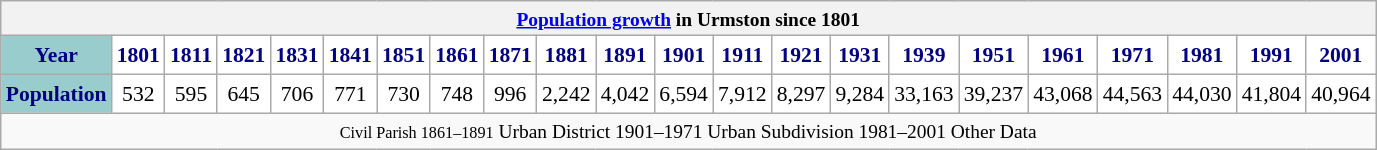<table class="wikitable" style="font-size:90%; width:70%; border:0; text-align:center; line-height:120%;">
<tr>
<th colspan="22" style="text-align:center;font-size:90%;"><a href='#'>Population growth</a> in Urmston since 1801</th>
</tr>
<tr>
<th style="background:#9cc; color:navy; height:19px;">Year</th>
<th style="background:#fff; color:navy;">1801</th>
<th style="background:#fff; color:navy;">1811</th>
<th style="background:#fff; color:navy;">1821</th>
<th style="background:#fff; color:navy;">1831</th>
<th style="background:#fff; color:navy;">1841</th>
<th style="background:#fff; color:navy;">1851</th>
<th style="background:#fff; color:navy;">1861</th>
<th style="background:#fff; color:navy;">1871</th>
<th style="background:#fff; color:navy;">1881</th>
<th style="background:#fff; color:navy;">1891</th>
<th style="background:#fff; color:navy;">1901</th>
<th style="background:#fff; color:navy;">1911</th>
<th style="background:#fff; color:navy;">1921</th>
<th style="background:#fff; color:navy;">1931</th>
<th style="background:#fff; color:navy;">1939</th>
<th style="background:#fff; color:navy;">1951</th>
<th style="background:#fff; color:navy;">1961</th>
<th style="background:#fff; color:navy;">1971</th>
<th style="background:#fff; color:navy;">1981</th>
<th style="background:#fff; color:navy;">1991</th>
<th style="background:#fff; color:navy;">2001</th>
</tr>
<tr style="text-align:center;">
<th style="background:#9cc; color:navy; height:19px;">Population</th>
<td style="background:#fff; color:black;">532</td>
<td style="background:#fff; color:black;">595</td>
<td style="background:#fff; color:black;">645</td>
<td style="background:#fff; color:black;">706</td>
<td style="background:#fff; color:black;">771</td>
<td style="background:#fff; color:black;">730</td>
<td style="background:#fff; color:black;">748</td>
<td style="background:#fff; color:black;">996</td>
<td style="background:#fff; color:black;">2,242</td>
<td style="background:#fff; color:black;">4,042</td>
<td style="background:#fff; color:black;">6,594</td>
<td style="background:#fff; color:black;">7,912</td>
<td style="background:#fff; color:black;">8,297</td>
<td style="background:#fff; color:black;">9,284</td>
<td style="background:#fff; color:black;">33,163</td>
<td style="background:#fff; color:black;">39,237</td>
<td style="background:#fff; color:black;">43,068</td>
<td style="background:#fff; color:black;">44,563</td>
<td style="background:#fff; color:black;">44,030</td>
<td style="background:#fff; color:black;">41,804</td>
<td style="background:#fff; color:black;">40,964</td>
</tr>
<tr>
<td colspan="22" style="text-align:center;font-size:90%;"><small>Civil Parish 1861–1891</small>  Urban District 1901–1971  Urban Subdivision 1981–2001  Other Data</td>
</tr>
</table>
